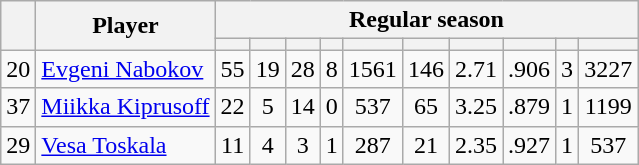<table class="wikitable plainrowheaders" style="text-align:center;">
<tr>
<th scope="col" rowspan="2"></th>
<th scope="col" rowspan="2">Player</th>
<th scope=colgroup colspan=10>Regular season</th>
</tr>
<tr>
<th scope="col"></th>
<th scope="col"></th>
<th scope="col"></th>
<th scope="col"></th>
<th scope="col"></th>
<th scope="col"></th>
<th scope="col"></th>
<th scope="col"></th>
<th scope="col"></th>
<th scope="col"></th>
</tr>
<tr>
<td scope="row">20</td>
<td align="left"><a href='#'>Evgeni Nabokov</a></td>
<td>55</td>
<td>19</td>
<td>28</td>
<td>8</td>
<td>1561</td>
<td>146</td>
<td>2.71</td>
<td>.906</td>
<td>3</td>
<td>3227</td>
</tr>
<tr>
<td scope="row">37</td>
<td align="left"><a href='#'>Miikka Kiprusoff</a></td>
<td>22</td>
<td>5</td>
<td>14</td>
<td>0</td>
<td>537</td>
<td>65</td>
<td>3.25</td>
<td>.879</td>
<td>1</td>
<td>1199</td>
</tr>
<tr>
<td scope="row">29</td>
<td align="left"><a href='#'>Vesa Toskala</a></td>
<td>11</td>
<td>4</td>
<td>3</td>
<td>1</td>
<td>287</td>
<td>21</td>
<td>2.35</td>
<td>.927</td>
<td>1</td>
<td>537</td>
</tr>
</table>
